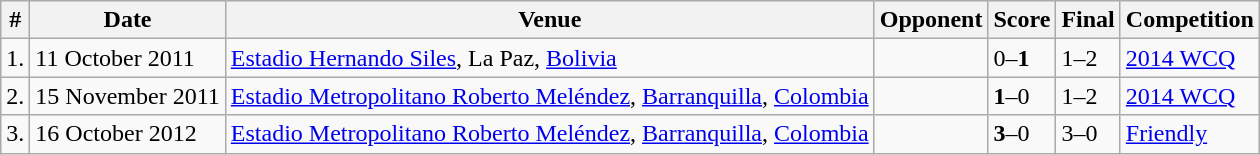<table class="wikitable collapsible">
<tr>
<th>#</th>
<th>Date</th>
<th>Venue</th>
<th>Opponent</th>
<th>Score</th>
<th>Final</th>
<th>Competition</th>
</tr>
<tr>
<td>1.</td>
<td>11 October 2011</td>
<td><a href='#'>Estadio Hernando Siles</a>, La Paz, <a href='#'>Bolivia</a></td>
<td></td>
<td>0–<strong>1</strong></td>
<td>1–2</td>
<td><a href='#'>2014 WCQ</a></td>
</tr>
<tr>
<td>2.</td>
<td>15 November 2011</td>
<td><a href='#'>Estadio Metropolitano Roberto Meléndez</a>, <a href='#'>Barranquilla</a>, <a href='#'>Colombia</a></td>
<td></td>
<td><strong>1</strong>–0</td>
<td>1–2</td>
<td><a href='#'>2014 WCQ</a></td>
</tr>
<tr>
<td>3.</td>
<td>16 October 2012</td>
<td><a href='#'>Estadio Metropolitano Roberto Meléndez</a>, <a href='#'>Barranquilla</a>, <a href='#'>Colombia</a></td>
<td></td>
<td><strong>3</strong>–0</td>
<td>3–0</td>
<td><a href='#'>Friendly</a></td>
</tr>
</table>
